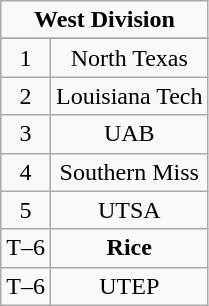<table class="wikitable">
<tr align="center">
<td align="center" Colspan="2"><strong>West Division</strong></td>
</tr>
<tr align="center">
</tr>
<tr align="center">
<td>1</td>
<td>North Texas</td>
</tr>
<tr align="center">
<td>2</td>
<td>Louisiana Tech</td>
</tr>
<tr align="center">
<td>3</td>
<td>UAB</td>
</tr>
<tr align="center">
<td>4</td>
<td>Southern Miss</td>
</tr>
<tr align="center">
<td>5</td>
<td>UTSA</td>
</tr>
<tr align="center">
<td>T–6</td>
<td><strong>Rice</strong></td>
</tr>
<tr align="center">
<td>T–6</td>
<td>UTEP</td>
</tr>
</table>
